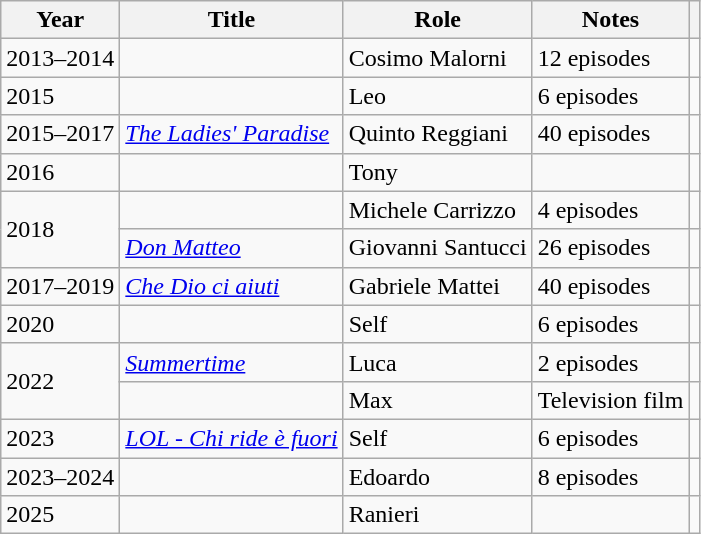<table class="wikitable sortable">
<tr>
<th>Year</th>
<th>Title</th>
<th>Role</th>
<th class="unsortable">Notes</th>
<th class="unsortable"></th>
</tr>
<tr>
<td>2013–2014</td>
<td><em></em></td>
<td>Cosimo Malorni</td>
<td>12 episodes</td>
<td></td>
</tr>
<tr>
<td>2015</td>
<td><em></em></td>
<td>Leo</td>
<td>6 episodes</td>
<td></td>
</tr>
<tr>
<td>2015–2017</td>
<td><em><a href='#'>The Ladies' Paradise</a></em></td>
<td>Quinto Reggiani</td>
<td>40 episodes</td>
<td></td>
</tr>
<tr>
<td>2016</td>
<td><em></em></td>
<td>Tony</td>
<td></td>
<td></td>
</tr>
<tr>
<td rowspan="2">2018</td>
<td><em></em></td>
<td>Michele Carrizzo</td>
<td>4 episodes</td>
<td></td>
</tr>
<tr>
<td><em><a href='#'>Don Matteo</a></em></td>
<td>Giovanni Santucci</td>
<td>26 episodes</td>
<td></td>
</tr>
<tr>
<td>2017–2019</td>
<td><em><a href='#'>Che Dio ci aiuti</a></em></td>
<td>Gabriele Mattei</td>
<td>40 episodes</td>
<td></td>
</tr>
<tr>
<td>2020</td>
<td><em></em></td>
<td>Self</td>
<td>6 episodes</td>
<td></td>
</tr>
<tr>
<td rowspan="2">2022</td>
<td><em><a href='#'>Summertime</a></em></td>
<td>Luca</td>
<td>2 episodes</td>
<td></td>
</tr>
<tr>
<td><em></em></td>
<td>Max</td>
<td>Television film</td>
<td></td>
</tr>
<tr>
<td>2023</td>
<td><em><a href='#'>LOL - Chi ride è fuori</a></em></td>
<td>Self</td>
<td>6 episodes</td>
<td></td>
</tr>
<tr>
<td>2023–2024</td>
<td><em></em></td>
<td>Edoardo</td>
<td>8 episodes</td>
<td></td>
</tr>
<tr>
<td>2025</td>
<td><em></em></td>
<td>Ranieri</td>
<td></td>
<td></td>
</tr>
</table>
